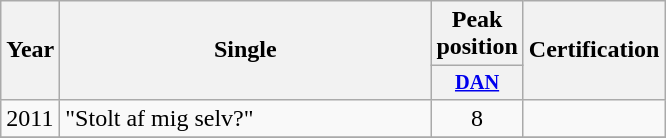<table class="wikitable plainrowheaders" style="text-align:left;" border="1">
<tr>
<th scope="col" rowspan="2">Year</th>
<th scope="col" rowspan="2" style="width:15em;">Single</th>
<th scope="col" colspan="1">Peak position</th>
<th scope="col" rowspan="2">Certification</th>
</tr>
<tr>
<th scope="col" style="width:3em;font-size:85%;"><a href='#'>DAN</a><br></th>
</tr>
<tr>
<td>2011</td>
<td>"Stolt af mig selv?" <br></td>
<td style="text-align:center;">8</td>
<td></td>
</tr>
<tr>
</tr>
</table>
